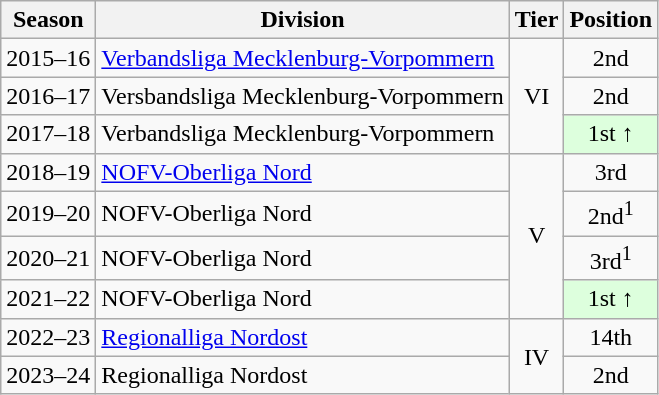<table class="wikitable">
<tr>
<th>Season</th>
<th>Division</th>
<th>Tier</th>
<th>Position</th>
</tr>
<tr align="center">
<td>2015–16</td>
<td align="left"><a href='#'>Verbandsliga Mecklenburg-Vorpommern</a></td>
<td rowspan=3>VI</td>
<td>2nd</td>
</tr>
<tr align="center">
<td>2016–17</td>
<td align="left">Versbandsliga Mecklenburg-Vorpommern</td>
<td>2nd</td>
</tr>
<tr align="center">
<td>2017–18</td>
<td align="left">Verbandsliga Mecklenburg-Vorpommern</td>
<td bgcolor="#ddffdd">1st ↑</td>
</tr>
<tr align="center">
<td>2018–19</td>
<td align="left"><a href='#'>NOFV-Oberliga Nord</a></td>
<td rowspan=4>V</td>
<td>3rd</td>
</tr>
<tr align="center">
<td>2019–20</td>
<td align="left">NOFV-Oberliga Nord</td>
<td>2nd<sup>1</sup></td>
</tr>
<tr align="center">
<td>2020–21</td>
<td align="left">NOFV-Oberliga Nord</td>
<td>3rd<sup>1</sup></td>
</tr>
<tr align="center">
<td>2021–22</td>
<td align="left">NOFV-Oberliga Nord</td>
<td bgcolor="#ddffdd">1st ↑</td>
</tr>
<tr align="center">
<td>2022–23</td>
<td align="left"><a href='#'>Regionalliga Nordost</a></td>
<td rowspan=2>IV</td>
<td>14th</td>
</tr>
<tr align="center">
<td>2023–24</td>
<td align="left">Regionalliga Nordost</td>
<td>2nd</td>
</tr>
</table>
